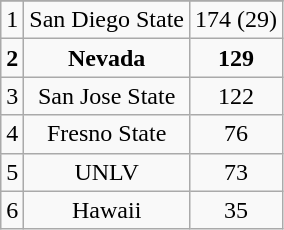<table class="wikitable" style="display: inline-table;">
<tr align="center">
</tr>
<tr align="center">
<td>1</td>
<td>San Diego State</td>
<td>174 (29)</td>
</tr>
<tr align="center">
<td><strong>2</strong></td>
<td><strong>Nevada</strong></td>
<td><strong>129</strong></td>
</tr>
<tr align="center">
<td>3</td>
<td>San Jose State</td>
<td>122</td>
</tr>
<tr align="center">
<td>4</td>
<td>Fresno State</td>
<td>76</td>
</tr>
<tr align="center">
<td>5</td>
<td>UNLV</td>
<td>73</td>
</tr>
<tr align="center">
<td>6</td>
<td>Hawaii</td>
<td>35</td>
</tr>
</table>
